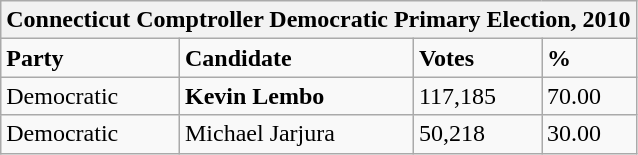<table class="wikitable">
<tr>
<th colspan="4">Connecticut Comptroller Democratic Primary Election, 2010</th>
</tr>
<tr>
<td><strong>Party</strong></td>
<td><strong>Candidate</strong></td>
<td><strong>Votes</strong></td>
<td><strong>%</strong></td>
</tr>
<tr>
<td>Democratic</td>
<td><strong>Kevin Lembo</strong></td>
<td>117,185</td>
<td>70.00</td>
</tr>
<tr>
<td>Democratic</td>
<td>Michael Jarjura</td>
<td>50,218</td>
<td>30.00</td>
</tr>
</table>
